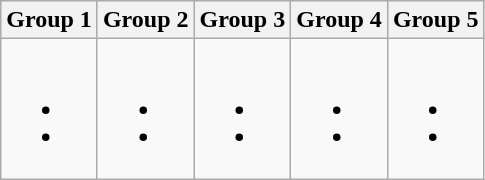<table class="wikitable" border="1">
<tr>
<th>Group 1</th>
<th>Group 2</th>
<th>Group 3</th>
<th>Group 4</th>
<th>Group 5</th>
</tr>
<tr>
<td><br><ul><li></li><li></li></ul></td>
<td><br><ul><li></li><li></li></ul></td>
<td><br><ul><li></li><li></li></ul></td>
<td><br><ul><li></li><li></li></ul></td>
<td><br><ul><li></li><li></li></ul></td>
</tr>
</table>
